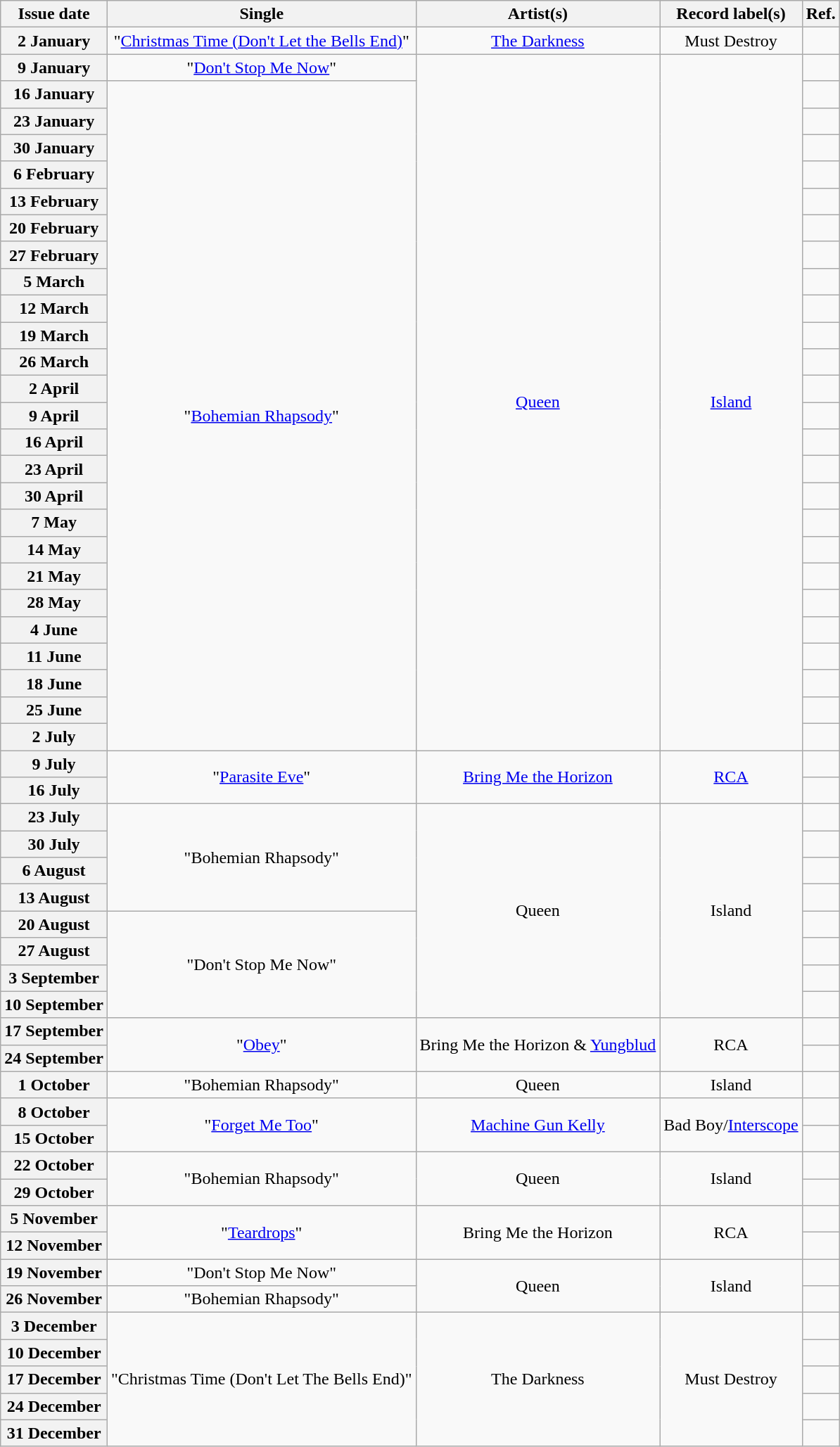<table class="wikitable plainrowheaders" style="text-align:center">
<tr>
<th scope="col">Issue date</th>
<th scope="col">Single</th>
<th scope="col">Artist(s)</th>
<th scope="col">Record label(s)</th>
<th scope="col">Ref.</th>
</tr>
<tr>
<th scope="row">2 January</th>
<td>"<a href='#'>Christmas Time (Don't Let the Bells End)</a>"</td>
<td><a href='#'>The Darkness</a></td>
<td>Must Destroy</td>
<td></td>
</tr>
<tr>
<th scope="row">9 January</th>
<td>"<a href='#'>Don't Stop Me Now</a>"</td>
<td rowspan="26"><a href='#'>Queen</a></td>
<td rowspan="26"><a href='#'>Island</a></td>
<td></td>
</tr>
<tr>
<th scope="row">16 January</th>
<td rowspan="25">"<a href='#'>Bohemian Rhapsody</a>"</td>
<td></td>
</tr>
<tr>
<th scope="row">23 January</th>
<td></td>
</tr>
<tr>
<th scope="row">30 January</th>
<td></td>
</tr>
<tr>
<th scope="row">6 February</th>
<td></td>
</tr>
<tr>
<th scope="row">13 February</th>
<td></td>
</tr>
<tr>
<th scope="row">20 February</th>
<td></td>
</tr>
<tr>
<th scope="row">27 February</th>
<td></td>
</tr>
<tr>
<th scope="row">5 March</th>
<td></td>
</tr>
<tr>
<th scope="row">12 March</th>
<td></td>
</tr>
<tr>
<th scope="row">19 March</th>
<td></td>
</tr>
<tr>
<th scope="row">26 March</th>
<td></td>
</tr>
<tr>
<th scope="row">2 April</th>
<td></td>
</tr>
<tr>
<th scope="row">9 April</th>
<td></td>
</tr>
<tr>
<th scope="row">16 April</th>
<td></td>
</tr>
<tr>
<th scope="row">23 April</th>
<td></td>
</tr>
<tr>
<th scope="row">30 April</th>
<td></td>
</tr>
<tr>
<th scope="row">7 May</th>
<td></td>
</tr>
<tr>
<th scope="row">14 May</th>
<td></td>
</tr>
<tr>
<th scope="row">21 May</th>
<td></td>
</tr>
<tr>
<th scope="row">28 May</th>
<td></td>
</tr>
<tr>
<th scope="row">4 June</th>
<td></td>
</tr>
<tr>
<th scope="row">11 June</th>
<td></td>
</tr>
<tr>
<th scope="row">18 June</th>
<td></td>
</tr>
<tr>
<th scope="row">25 June</th>
<td></td>
</tr>
<tr>
<th scope="row">2 July</th>
<td></td>
</tr>
<tr>
<th scope="row">9 July</th>
<td rowspan="2">"<a href='#'>Parasite Eve</a>"</td>
<td rowspan="2"><a href='#'>Bring Me the Horizon</a></td>
<td rowspan="2"><a href='#'>RCA</a></td>
<td></td>
</tr>
<tr>
<th scope="row">16 July</th>
<td></td>
</tr>
<tr>
<th scope="row">23 July</th>
<td rowspan="4">"Bohemian Rhapsody"</td>
<td rowspan="8">Queen</td>
<td rowspan="8">Island</td>
<td></td>
</tr>
<tr>
<th scope="row">30 July</th>
<td></td>
</tr>
<tr>
<th scope="row">6 August</th>
<td></td>
</tr>
<tr>
<th scope="row">13 August</th>
<td></td>
</tr>
<tr>
<th scope="row">20 August</th>
<td rowspan="4">"Don't Stop Me Now"</td>
<td></td>
</tr>
<tr>
<th scope="row">27 August</th>
<td></td>
</tr>
<tr>
<th scope="row">3 September</th>
<td></td>
</tr>
<tr>
<th scope="row">10 September</th>
<td></td>
</tr>
<tr>
<th scope="row">17 September</th>
<td rowspan="2">"<a href='#'>Obey</a>"</td>
<td rowspan="2">Bring Me the Horizon & <a href='#'>Yungblud</a></td>
<td rowspan="2">RCA</td>
<td></td>
</tr>
<tr>
<th scope="row">24 September</th>
<td></td>
</tr>
<tr>
<th scope="row">1 October</th>
<td>"Bohemian Rhapsody"</td>
<td>Queen</td>
<td>Island</td>
<td></td>
</tr>
<tr>
<th scope="row">8 October</th>
<td rowspan="2">"<a href='#'>Forget Me Too</a>"</td>
<td rowspan="2"><a href='#'>Machine Gun Kelly</a></td>
<td rowspan="2">Bad Boy/<a href='#'>Interscope</a></td>
<td></td>
</tr>
<tr>
<th scope="row">15 October</th>
<td></td>
</tr>
<tr>
<th scope="row">22 October</th>
<td rowspan="2">"Bohemian Rhapsody"</td>
<td rowspan="2">Queen</td>
<td rowspan="2">Island</td>
<td></td>
</tr>
<tr>
<th scope="row">29 October</th>
<td></td>
</tr>
<tr>
<th scope="row">5 November</th>
<td rowspan="2">"<a href='#'>Teardrops</a>"</td>
<td rowspan="2">Bring Me the Horizon</td>
<td rowspan="2">RCA</td>
<td></td>
</tr>
<tr>
<th scope="row">12 November</th>
<td></td>
</tr>
<tr>
<th scope="row">19 November</th>
<td>"Don't Stop Me Now"</td>
<td rowspan="2">Queen</td>
<td rowspan="2">Island</td>
<td></td>
</tr>
<tr>
<th scope="row">26 November</th>
<td>"Bohemian Rhapsody"</td>
<td></td>
</tr>
<tr>
<th scope="row">3 December</th>
<td rowspan="5">"Christmas Time (Don't Let The Bells End)"</td>
<td rowspan="5">The Darkness</td>
<td rowspan="5">Must Destroy</td>
<td></td>
</tr>
<tr>
<th scope="row">10 December</th>
<td></td>
</tr>
<tr>
<th scope="row">17 December</th>
<td></td>
</tr>
<tr>
<th scope="row">24 December</th>
<td></td>
</tr>
<tr>
<th scope="row">31 December</th>
<td></td>
</tr>
</table>
